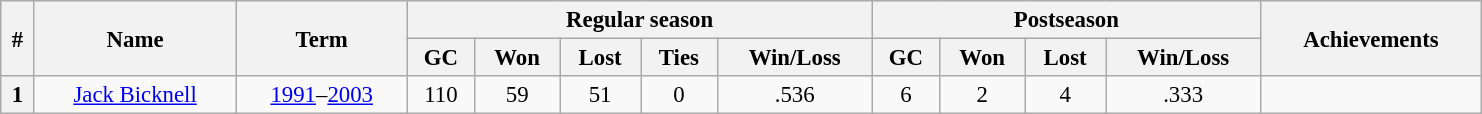<table class="wikitable" style="font-size:95%; text-align:center; width:65em">
<tr>
<th rowspan="2">#</th>
<th rowspan="2">Name</th>
<th rowspan="2">Term</th>
<th colspan="5">Regular season</th>
<th colspan="4">Postseason</th>
<th rowspan="2">Achievements</th>
</tr>
<tr>
<th>GC</th>
<th>Won</th>
<th>Lost</th>
<th>Ties</th>
<th>Win/Loss</th>
<th>GC</th>
<th>Won</th>
<th>Lost</th>
<th>Win/Loss</th>
</tr>
<tr>
<th>1</th>
<td><a href='#'>Jack Bicknell</a></td>
<td><a href='#'>1991</a>–<a href='#'>2003</a></td>
<td>110</td>
<td>59</td>
<td>51</td>
<td>0</td>
<td>.536</td>
<td>6</td>
<td>2</td>
<td>4</td>
<td>.333</td>
<td></td>
</tr>
</table>
